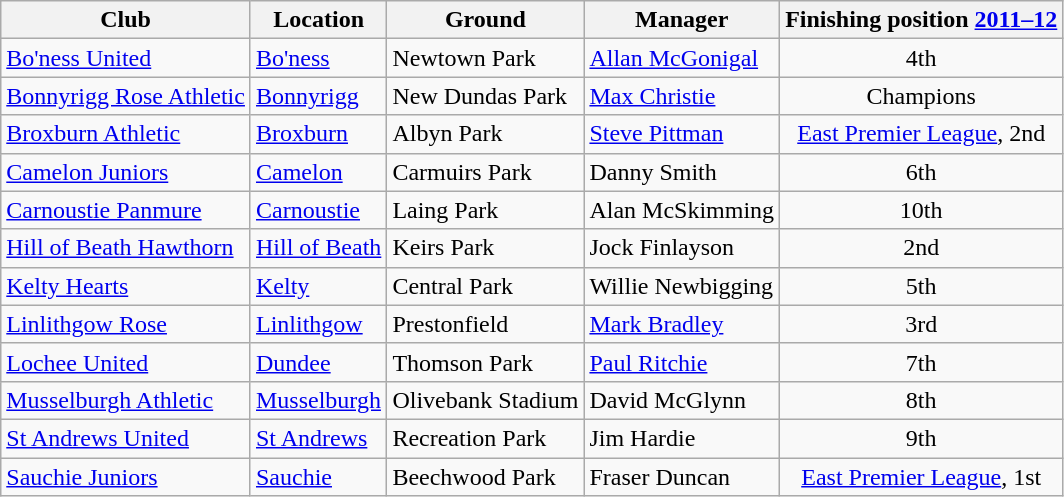<table class="wikitable sortable">
<tr>
<th>Club</th>
<th>Location</th>
<th>Ground</th>
<th>Manager</th>
<th>Finishing position <a href='#'>2011–12</a></th>
</tr>
<tr>
<td style="text-align:left;"><a href='#'>Bo'ness United</a></td>
<td><a href='#'>Bo'ness</a></td>
<td>Newtown Park</td>
<td><a href='#'>Allan McGonigal</a></td>
<td align="center">4th</td>
</tr>
<tr>
<td style="text-align:left;"><a href='#'>Bonnyrigg Rose Athletic</a></td>
<td><a href='#'>Bonnyrigg</a></td>
<td>New Dundas Park</td>
<td><a href='#'>Max Christie</a></td>
<td align="center">Champions</td>
</tr>
<tr>
<td style="text-align:left;"><a href='#'>Broxburn Athletic</a></td>
<td><a href='#'>Broxburn</a></td>
<td>Albyn Park</td>
<td><a href='#'>Steve Pittman</a></td>
<td align="center"><a href='#'>East Premier League</a>, 2nd</td>
</tr>
<tr>
<td style="text-align:left;"><a href='#'>Camelon Juniors</a></td>
<td><a href='#'>Camelon</a></td>
<td>Carmuirs Park</td>
<td>Danny Smith</td>
<td align="center">6th</td>
</tr>
<tr>
<td style="text-align:left;"><a href='#'>Carnoustie Panmure</a></td>
<td><a href='#'>Carnoustie</a></td>
<td>Laing Park</td>
<td>Alan McSkimming</td>
<td align="center">10th</td>
</tr>
<tr>
<td style="text-align:left;"><a href='#'>Hill of Beath Hawthorn</a></td>
<td><a href='#'>Hill of Beath</a></td>
<td>Keirs Park</td>
<td>Jock Finlayson</td>
<td align="center">2nd</td>
</tr>
<tr>
<td style="text-align:left;"><a href='#'>Kelty Hearts</a></td>
<td><a href='#'>Kelty</a></td>
<td>Central Park</td>
<td>Willie Newbigging</td>
<td align="center">5th</td>
</tr>
<tr>
<td style="text-align:left;"><a href='#'>Linlithgow Rose</a></td>
<td><a href='#'>Linlithgow</a></td>
<td>Prestonfield</td>
<td><a href='#'>Mark Bradley</a></td>
<td align="center">3rd</td>
</tr>
<tr>
<td style="text-align:left;"><a href='#'>Lochee United</a></td>
<td><a href='#'>Dundee</a></td>
<td>Thomson Park</td>
<td><a href='#'>Paul Ritchie</a></td>
<td align="center">7th</td>
</tr>
<tr>
<td style="text-align:left;"><a href='#'>Musselburgh Athletic</a></td>
<td><a href='#'>Musselburgh</a></td>
<td>Olivebank Stadium</td>
<td>David McGlynn</td>
<td align="center">8th</td>
</tr>
<tr>
<td style="text-align:left;"><a href='#'>St Andrews United</a></td>
<td><a href='#'>St Andrews</a></td>
<td>Recreation Park</td>
<td>Jim Hardie</td>
<td align="center">9th</td>
</tr>
<tr>
<td style="text-align:left;"><a href='#'>Sauchie Juniors</a></td>
<td><a href='#'>Sauchie</a></td>
<td>Beechwood Park</td>
<td>Fraser Duncan</td>
<td align="center"><a href='#'>East Premier League</a>, 1st</td>
</tr>
</table>
